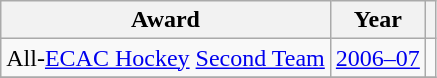<table class="wikitable">
<tr>
<th>Award</th>
<th>Year</th>
<th></th>
</tr>
<tr>
<td>All-<a href='#'>ECAC Hockey</a> <a href='#'>Second Team</a></td>
<td><a href='#'>2006–07</a></td>
<td></td>
</tr>
<tr>
</tr>
</table>
